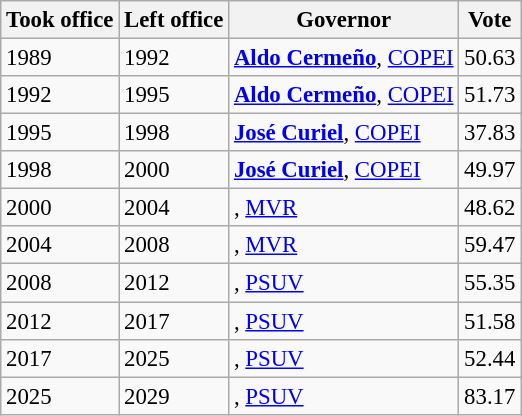<table class="wikitable" style="font-size: 95%;">
<tr>
<th>Took office</th>
<th>Left office</th>
<th>Governor</th>
<th>Vote</th>
</tr>
<tr>
<td>1989</td>
<td>1992</td>
<td><strong><a href='#'>Aldo Cermeño</a></strong>, <a href='#'>COPEI</a></td>
<td>50.63</td>
</tr>
<tr>
<td>1992</td>
<td>1995</td>
<td><strong><a href='#'>Aldo Cermeño</a></strong>, <a href='#'>COPEI</a></td>
<td>51.73</td>
</tr>
<tr>
<td>1995</td>
<td>1998</td>
<td><strong><a href='#'>José Curiel</a></strong>, <a href='#'>COPEI</a></td>
<td>37.83</td>
</tr>
<tr>
<td>1998</td>
<td>2000</td>
<td><strong><a href='#'>José Curiel</a></strong>, <a href='#'>COPEI</a></td>
<td>49.97</td>
</tr>
<tr>
<td>2000</td>
<td>2004</td>
<td><strong></strong>, <a href='#'>MVR</a></td>
<td>48.62</td>
</tr>
<tr>
<td>2004</td>
<td>2008</td>
<td><strong></strong>, <a href='#'>MVR</a></td>
<td>59.47</td>
</tr>
<tr>
<td>2008</td>
<td>2012</td>
<td><strong></strong>, <a href='#'>PSUV</a></td>
<td>55.35</td>
</tr>
<tr>
<td>2012</td>
<td>2017</td>
<td><strong></strong>, <a href='#'>PSUV</a></td>
<td>51.58</td>
</tr>
<tr>
<td>2017</td>
<td>2025</td>
<td><strong></strong>, <a href='#'>PSUV</a></td>
<td>52.44</td>
</tr>
<tr>
<td>2025</td>
<td>2029</td>
<td><strong></strong>, <a href='#'>PSUV</a></td>
<td>83.17</td>
</tr>
</table>
